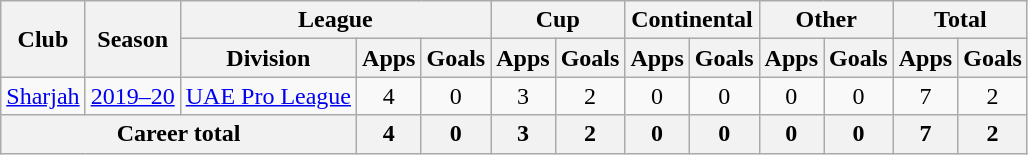<table class="wikitable" style="text-align: center">
<tr>
<th rowspan="2">Club</th>
<th rowspan="2">Season</th>
<th colspan="3">League</th>
<th colspan="2">Cup</th>
<th colspan="2">Continental</th>
<th colspan="2">Other</th>
<th colspan="2">Total</th>
</tr>
<tr>
<th>Division</th>
<th>Apps</th>
<th>Goals</th>
<th>Apps</th>
<th>Goals</th>
<th>Apps</th>
<th>Goals</th>
<th>Apps</th>
<th>Goals</th>
<th>Apps</th>
<th>Goals</th>
</tr>
<tr>
<td><a href='#'>Sharjah</a></td>
<td><a href='#'>2019–20</a></td>
<td><a href='#'>UAE Pro League</a></td>
<td>4</td>
<td>0</td>
<td>3</td>
<td>2</td>
<td>0</td>
<td>0</td>
<td>0</td>
<td>0</td>
<td>7</td>
<td>2</td>
</tr>
<tr>
<th colspan="3"><strong>Career total</strong></th>
<th>4</th>
<th>0</th>
<th>3</th>
<th>2</th>
<th>0</th>
<th>0</th>
<th>0</th>
<th>0</th>
<th>7</th>
<th>2</th>
</tr>
</table>
